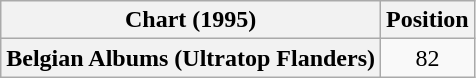<table class="wikitable plainrowheaders" style="text-align:center">
<tr>
<th scope="col">Chart (1995)</th>
<th scope="col">Position</th>
</tr>
<tr>
<th scope="row">Belgian Albums (Ultratop Flanders)</th>
<td>82</td>
</tr>
</table>
